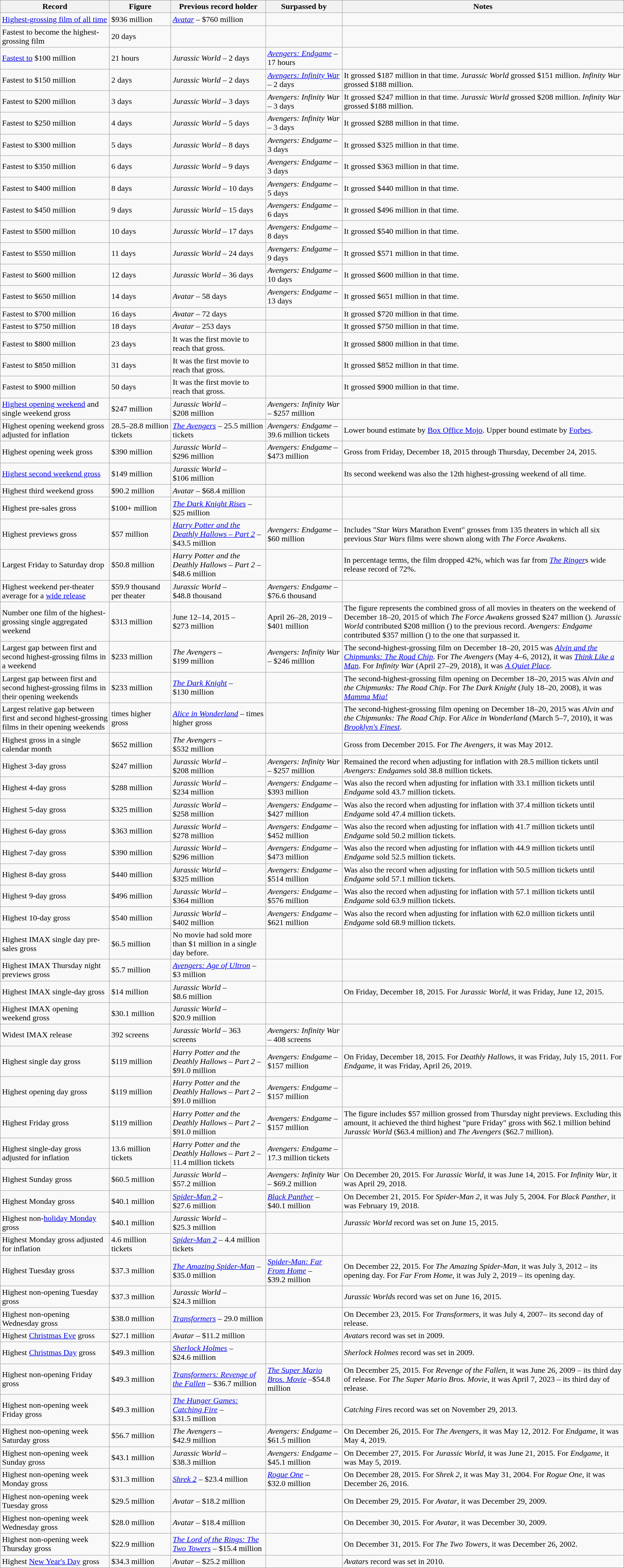<table class="wikitable">
<tr>
<th>Record</th>
<th>Figure</th>
<th>Previous record holder</th>
<th>Surpassed by</th>
<th>Notes</th>
</tr>
<tr>
<td><a href='#'>Highest-grossing film of all time</a></td>
<td>$936 million</td>
<td><em><a href='#'>Avatar</a></em> – $760 million</td>
<td></td>
<td></td>
</tr>
<tr>
<td>Fastest to become the highest-grossing film</td>
<td>20 days</td>
<td></td>
<td></td>
<td></td>
</tr>
<tr>
<td><a href='#'>Fastest to</a> $100 million</td>
<td>21 hours</td>
<td><em>Jurassic World</em> – 2 days</td>
<td><em><a href='#'>Avengers: Endgame</a></em> – 17 hours</td>
<td></td>
</tr>
<tr>
<td>Fastest to $150 million</td>
<td>2 days</td>
<td><em>Jurassic World</em> – 2 days</td>
<td><em><a href='#'>Avengers: Infinity War</a></em> – 2 days</td>
<td>It grossed $187 million in that time. <em>Jurassic World</em> grossed $151 million. <em>Infinity War</em> grossed $188 million.</td>
</tr>
<tr>
<td>Fastest to $200 million</td>
<td>3 days</td>
<td><em>Jurassic World</em> – 3 days</td>
<td><em>Avengers: Infinity War</em> – 3 days</td>
<td>It grossed $247 million in that time. <em>Jurassic World</em> grossed $208 million. <em>Infinity War</em> grossed $188 million.</td>
</tr>
<tr>
<td>Fastest to $250 million</td>
<td>4 days</td>
<td><em>Jurassic World</em> – 5 days</td>
<td><em>Avengers: Infinity War</em> – 3 days</td>
<td>It grossed $288 million in that time.</td>
</tr>
<tr>
<td>Fastest to $300 million</td>
<td>5 days</td>
<td><em>Jurassic World</em> – 8 days</td>
<td><em>Avengers: Endgame</em> – 3 days</td>
<td>It grossed $325 million in that time.</td>
</tr>
<tr>
<td>Fastest to $350 million</td>
<td>6 days</td>
<td><em>Jurassic World</em> – 9 days</td>
<td><em>Avengers: Endgame</em> – 3 days</td>
<td>It grossed $363 million in that time.</td>
</tr>
<tr>
<td>Fastest to $400 million</td>
<td>8 days</td>
<td><em>Jurassic World</em> – 10 days</td>
<td><em>Avengers: Endgame</em> – 5 days</td>
<td>It grossed $440 million in that time.</td>
</tr>
<tr>
<td>Fastest to $450 million</td>
<td>9 days</td>
<td><em>Jurassic World</em> – 15 days</td>
<td><em>Avengers: Endgame</em> – 6 days</td>
<td>It grossed $496 million in that time.</td>
</tr>
<tr>
<td>Fastest to $500 million</td>
<td>10 days</td>
<td><em>Jurassic World</em> – 17 days</td>
<td><em>Avengers: Endgame</em> – 8 days</td>
<td>It grossed $540 million in that time.</td>
</tr>
<tr>
<td>Fastest to $550 million</td>
<td>11 days</td>
<td><em>Jurassic World</em> – 24 days</td>
<td><em>Avengers: Endgame</em> – 9 days</td>
<td>It grossed $571 million in that time.</td>
</tr>
<tr>
<td>Fastest to $600 million</td>
<td>12 days</td>
<td><em>Jurassic World</em> – 36 days</td>
<td><em>Avengers: Endgame</em> – 10 days</td>
<td>It grossed $600 million in that time.</td>
</tr>
<tr>
<td>Fastest to $650 million</td>
<td>14 days</td>
<td><em>Avatar</em> – 58 days</td>
<td><em>Avengers: Endgame</em> – 13 days</td>
<td>It grossed $651 million in that time.</td>
</tr>
<tr>
<td>Fastest to $700 million</td>
<td>16 days</td>
<td><em>Avatar</em> – 72 days</td>
<td></td>
<td>It grossed $720 million in that time.</td>
</tr>
<tr>
<td>Fastest to $750 million</td>
<td>18 days</td>
<td><em>Avatar</em> – 253 days</td>
<td></td>
<td>It grossed $750 million in that time.</td>
</tr>
<tr>
<td>Fastest to $800 million</td>
<td>23 days</td>
<td>It was the first movie to reach that gross.</td>
<td></td>
<td>It grossed $800 million in that time.</td>
</tr>
<tr>
<td>Fastest to $850 million</td>
<td>31 days</td>
<td>It was the first movie to reach that gross.</td>
<td></td>
<td>It grossed $852 million in that time.</td>
</tr>
<tr>
<td>Fastest to $900 million</td>
<td>50 days</td>
<td>It was the first movie to reach that gross.</td>
<td></td>
<td>It grossed $900 million in that time.</td>
</tr>
<tr>
<td><a href='#'>Highest opening weekend</a> and single weekend gross</td>
<td>$247 million</td>
<td><em>Jurassic World</em> – $208 million</td>
<td><em>Avengers: Infinity War</em> – $257 million</td>
<td></td>
</tr>
<tr>
<td>Highest opening weekend gross adjusted for inflation</td>
<td> 28.5–28.8 million tickets</td>
<td><em><a href='#'>The Avengers</a></em> –  25.5 million tickets</td>
<td><em>Avengers: Endgame</em> –  39.6 million tickets</td>
<td>Lower bound estimate by <a href='#'>Box Office Mojo</a>. Upper bound estimate by <a href='#'>Forbes</a>.</td>
</tr>
<tr>
<td>Highest opening week gross</td>
<td>$390 million</td>
<td><em>Jurassic World</em> – $296 million</td>
<td><em>Avengers: Endgame</em> – $473 million</td>
<td>Gross from Friday, December 18, 2015 through Thursday, December 24, 2015.</td>
</tr>
<tr>
<td><a href='#'>Highest second weekend gross</a></td>
<td>$149 million</td>
<td><em>Jurassic World</em> – $106 million</td>
<td></td>
<td>Its second weekend was also the 12th highest-grossing weekend of all time.</td>
</tr>
<tr>
<td>Highest third weekend gross</td>
<td>$90.2 million</td>
<td><em>Avatar</em> – $68.4 million</td>
<td></td>
<td></td>
</tr>
<tr>
<td>Highest pre-sales gross</td>
<td>$100+ million</td>
<td><em><a href='#'>The Dark Knight Rises</a></em> – $25 million</td>
<td></td>
<td></td>
</tr>
<tr>
<td>Highest previews gross</td>
<td>$57 million</td>
<td><em><a href='#'>Harry Potter and the Deathly Hallows – Part 2</a></em> – $43.5 million</td>
<td><em>Avengers: Endgame</em> – $60 million</td>
<td>Includes "<em>Star Wars</em> Marathon Event" grosses from 135 theaters in which all six previous <em>Star Wars</em> films were shown along with <em>The Force Awakens</em>.</td>
</tr>
<tr>
<td>Largest Friday to Saturday drop</td>
<td>$50.8 million</td>
<td><em>Harry Potter and the Deathly Hallows – Part 2</em> – $48.6 million</td>
<td></td>
<td>In percentage terms, the film dropped 42%, which was far from <em><a href='#'>The Ringer</a></em>s wide release record of 72%.</td>
</tr>
<tr>
<td>Highest weekend per-theater average for a <a href='#'>wide release</a></td>
<td>$59.9 thousand per theater</td>
<td><em>Jurassic World</em> – $48.8 thousand</td>
<td><em>Avengers: Endgame</em> – $76.6 thousand</td>
<td></td>
</tr>
<tr>
<td>Number one film of the highest-grossing single aggregated weekend</td>
<td>$313 million</td>
<td>June 12–14, 2015 – $273 million</td>
<td>April 26–28, 2019 – $401 million</td>
<td>The figure represents the combined gross of all movies in theaters on the weekend of December 18–20, 2015 of which <em>The Force Awakens</em> grossed $247 million (). <em>Jurassic World</em> contributed $208 million () to the previous record. <em>Avengers: Endgame</em> contributed $357 million () to the one that surpassed it.</td>
</tr>
<tr>
<td>Largest gap between first and second highest-grossing films in a weekend</td>
<td>$233 million</td>
<td><em>The Avengers</em> – $199 million</td>
<td><em>Avengers: Infinity War</em> – $246 million</td>
<td>The second-highest-grossing film on December 18–20, 2015 was <em><a href='#'>Alvin and the Chipmunks: The Road Chip</a></em>. For <em>The Avengers</em> (May 4–6, 2012), it was <em><a href='#'>Think Like a Man</a></em>. For <em>Infinity War</em> (April 27–29, 2018), it was <em><a href='#'>A Quiet Place</a></em>.</td>
</tr>
<tr>
<td>Largest gap between first and second highest-grossing films in their opening weekends</td>
<td>$233 million</td>
<td><em><a href='#'>The Dark Knight</a></em> – $130 million</td>
<td></td>
<td>The second-highest-grossing film opening on December 18–20, 2015 was <em>Alvin and the Chipmunks: The Road Chip</em>. For <em>The Dark Knight</em> (July 18–20, 2008), it was <em><a href='#'>Mamma Mia!</a></em></td>
</tr>
<tr>
<td>Largest relative gap between first and second highest-grossing films in their opening weekends</td>
<td> times higher gross</td>
<td><em><a href='#'>Alice in Wonderland</a></em> –  times higher gross</td>
<td></td>
<td>The second-highest-grossing film opening on December 18–20, 2015 was <em>Alvin and the Chipmunks: The Road Chip</em>. For <em>Alice in Wonderland</em> (March 5–7, 2010), it was <em><a href='#'>Brooklyn's Finest</a></em>.</td>
</tr>
<tr>
<td>Highest gross in a single calendar month</td>
<td>$652 million</td>
<td><em>The Avengers</em> – $532 million</td>
<td></td>
<td>Gross from December 2015. For <em>The Avengers</em>, it was May 2012.</td>
</tr>
<tr>
<td>Highest 3-day gross</td>
<td>$247 million</td>
<td><em>Jurassic World</em> – $208 million</td>
<td><em>Avengers: Infinity War</em> – $257 million</td>
<td>Remained the record when adjusting for inflation with  28.5 million tickets until <em>Avengers: Endgame</em>s sold  38.8 million tickets.</td>
</tr>
<tr>
<td>Highest 4-day gross</td>
<td>$288 million</td>
<td><em>Jurassic World</em> – $234 million</td>
<td><em>Avengers: Endgame</em> – $393 million</td>
<td>Was also the record when adjusting for inflation with  33.1 million tickets until <em>Endgame</em> sold  43.7 million tickets.</td>
</tr>
<tr>
<td>Highest 5-day gross</td>
<td>$325 million</td>
<td><em>Jurassic World</em> – $258 million</td>
<td><em>Avengers: Endgame</em> – $427 million</td>
<td>Was also the record when adjusting for inflation with  37.4 million tickets until <em>Endgame</em> sold  47.4 million tickets.</td>
</tr>
<tr>
<td>Highest 6-day gross</td>
<td>$363 million</td>
<td><em>Jurassic World</em> – $278 million</td>
<td><em>Avengers: Endgame</em> – $452 million</td>
<td>Was also the record when adjusting for inflation with  41.7 million tickets until <em>Endgame</em> sold  50.2 million tickets.</td>
</tr>
<tr>
<td>Highest 7-day gross</td>
<td>$390 million</td>
<td><em>Jurassic World</em> – $296 million</td>
<td><em>Avengers: Endgame</em> – $473 million</td>
<td>Was also the record when adjusting for inflation with  44.9 million tickets until <em>Endgame</em> sold  52.5 million tickets.</td>
</tr>
<tr>
<td>Highest 8-day gross</td>
<td>$440 million</td>
<td><em>Jurassic World</em> – $325 million</td>
<td><em>Avengers: Endgame</em> – $514 million</td>
<td>Was also the record when adjusting for inflation with  50.5 million tickets until <em>Endgame</em> sold  57.1 million tickets.</td>
</tr>
<tr>
<td>Highest 9-day gross</td>
<td>$496 million</td>
<td><em>Jurassic World</em> – $364 million</td>
<td><em>Avengers: Endgame</em> – $576 million</td>
<td>Was also the record when adjusting for inflation with  57.1 million tickets until <em>Endgame</em> sold  63.9 million tickets.</td>
</tr>
<tr>
<td>Highest 10-day gross</td>
<td>$540 million</td>
<td><em>Jurassic World</em> – $402 million</td>
<td><em>Avengers: Endgame</em> – $621 million</td>
<td>Was also the record when adjusting for inflation with  62.0 million tickets until <em>Endgame</em> sold  68.9 million tickets.</td>
</tr>
<tr>
<td>Highest IMAX single day pre-sales gross</td>
<td>$6.5 million</td>
<td>No movie had sold more than $1 million in a single day before.</td>
<td></td>
<td></td>
</tr>
<tr>
<td>Highest IMAX Thursday night previews gross</td>
<td>$5.7 million</td>
<td><em><a href='#'>Avengers: Age of Ultron</a></em> – $3 million</td>
<td></td>
<td></td>
</tr>
<tr>
<td>Highest IMAX single-day gross</td>
<td>$14 million</td>
<td><em>Jurassic World</em> – $8.6 million</td>
<td></td>
<td>On Friday, December 18, 2015. For <em>Jurassic World</em>, it was Friday, June 12, 2015.</td>
</tr>
<tr>
<td>Highest IMAX opening weekend gross</td>
<td>$30.1 million</td>
<td><em>Jurassic World</em> – $20.9 million</td>
<td></td>
<td></td>
</tr>
<tr>
<td>Widest IMAX release</td>
<td>392 screens</td>
<td><em>Jurassic World</em> – 363 screens</td>
<td><em>Avengers: Infinity War</em> – 408 screens</td>
<td></td>
</tr>
<tr>
<td>Highest single day gross</td>
<td>$119 million</td>
<td><em>Harry Potter and the Deathly Hallows – Part 2</em> – $91.0 million</td>
<td><em>Avengers: Endgame</em> – $157 million</td>
<td>On Friday, December 18, 2015. For <em>Deathly Hallows</em>, it was Friday, July 15, 2011. For <em>Endgame</em>, it was Friday, April 26, 2019.</td>
</tr>
<tr>
<td>Highest opening day gross</td>
<td>$119 million</td>
<td><em>Harry Potter and the Deathly Hallows – Part 2</em> – $91.0 million</td>
<td><em>Avengers: Endgame</em> – $157 million</td>
<td></td>
</tr>
<tr>
<td>Highest Friday gross</td>
<td>$119 million</td>
<td><em>Harry Potter and the Deathly Hallows – Part 2</em> – $91.0 million</td>
<td><em>Avengers: Endgame</em> – $157 million</td>
<td>The figure includes $57 million grossed from Thursday night previews. Excluding this amount, it achieved the third highest "pure Friday" gross with $62.1 million behind <em>Jurassic World</em> ($63.4 million) and <em>The Avengers</em> ($62.7 million).</td>
</tr>
<tr>
<td>Highest single-day gross adjusted for inflation</td>
<td> 13.6 million tickets</td>
<td><em>Harry Potter and the Deathly Hallows – Part 2</em> –  11.4 million tickets</td>
<td><em>Avengers: Endgame</em> –  17.3 million tickets</td>
<td></td>
</tr>
<tr>
<td>Highest Sunday gross</td>
<td>$60.5 million</td>
<td><em>Jurassic World</em> – $57.2 million</td>
<td><em>Avengers: Infinity War</em> – $69.2 million</td>
<td>On December 20, 2015. For <em>Jurassic World</em>, it was June 14, 2015. For <em>Infinity War</em>, it was April 29, 2018.</td>
</tr>
<tr>
<td>Highest Monday gross</td>
<td>$40.1 million</td>
<td><em><a href='#'>Spider-Man 2</a></em> – $27.6 million</td>
<td><em><a href='#'>Black Panther</a></em> – $40.1 million</td>
<td>On December 21, 2015. For <em>Spider-Man 2</em>, it was July 5, 2004. For <em>Black Panther</em>, it was February 19, 2018.</td>
</tr>
<tr>
<td>Highest non-<a href='#'>holiday Monday</a> gross</td>
<td>$40.1 million</td>
<td><em>Jurassic World</em> – $25.3 million</td>
<td></td>
<td><em>Jurassic World</em> record was set on June 15, 2015.</td>
</tr>
<tr>
<td>Highest Monday gross adjusted for inflation</td>
<td> 4.6 million tickets</td>
<td><em><a href='#'>Spider-Man 2</a></em> –  4.4 million tickets</td>
<td></td>
<td></td>
</tr>
<tr>
<td>Highest Tuesday gross</td>
<td>$37.3 million</td>
<td><em><a href='#'>The Amazing Spider-Man</a></em> – $35.0 million</td>
<td><em><a href='#'>Spider-Man: Far From Home</a></em> – $39.2 million<em></em></td>
<td>On December 22, 2015. For <em>The Amazing Spider-Man</em>, it was July 3, 2012 – its opening day. For <em>Far From Home</em>, it was July 2, 2019 – its opening day.</td>
</tr>
<tr>
<td>Highest non-opening Tuesday gross</td>
<td>$37.3 million</td>
<td><em>Jurassic World</em> – $24.3 million</td>
<td></td>
<td><em>Jurassic World</em>s record was set on June 16, 2015.</td>
</tr>
<tr>
<td>Highest non-opening Wednesday gross</td>
<td>$38.0 million</td>
<td><em><a href='#'>Transformers</a></em> – 29.0 million</td>
<td></td>
<td>On December 23, 2015. For <em>Transformers</em>, it was July 4, 2007– its second day of release.</td>
</tr>
<tr>
<td>Highest <a href='#'>Christmas Eve</a> gross</td>
<td>$27.1 million</td>
<td><em>Avatar</em> – $11.2 million</td>
<td></td>
<td><em>Avatar</em>s record was set in 2009.</td>
</tr>
<tr>
<td>Highest <a href='#'>Christmas Day</a> gross</td>
<td>$49.3 million</td>
<td><em><a href='#'>Sherlock Holmes</a> –</em> $24.6 million</td>
<td></td>
<td><em>Sherlock Holmes</em> record was set in 2009.</td>
</tr>
<tr>
<td>Highest non-opening Friday gross</td>
<td>$49.3 million</td>
<td><em><a href='#'>Transformers: Revenge of the Fallen</a> –</em> $36.7 million</td>
<td><em><a href='#'>The Super Mario Bros. Movie</a> –</em>$54.8 million</td>
<td>On December 25, 2015. For <em>Revenge of the Fallen</em>, it was June 26, 2009 – its third day of release. For <em>The Super Mario Bros. Movie</em>, it was April 7, 2023 – its third day of release.</td>
</tr>
<tr>
<td>Highest non-opening week Friday gross</td>
<td>$49.3 million</td>
<td><em><a href='#'>The Hunger Games: Catching Fire</a></em> – $31.5 million</td>
<td></td>
<td><em>Catching Fire</em>s record was set on November 29, 2013.</td>
</tr>
<tr>
<td>Highest non-opening week Saturday gross</td>
<td>$56.7 million</td>
<td><em>The Avengers</em> – $42.9 million</td>
<td><em>Avengers: Endgame</em> – $61.5 million</td>
<td>On December 26, 2015. For <em>The Avengers</em>, it was May 12, 2012. For <em>Endgame</em>, it was May 4, 2019.</td>
</tr>
<tr>
<td>Highest non-opening week Sunday gross</td>
<td>$43.1 million</td>
<td><em>Jurassic World</em> – $38.3 million</td>
<td><em>Avengers: Endgame</em> – $45.1 million</td>
<td>On December 27, 2015. For <em>Jurassic World</em>, it was June 21, 2015. For <em>Endgame</em>, it was May 5, 2019.</td>
</tr>
<tr>
<td>Highest non-opening week Monday gross</td>
<td>$31.3 million</td>
<td><em><a href='#'>Shrek 2</a></em> – $23.4 million</td>
<td><em><a href='#'>Rogue One</a></em> – $32.0 million</td>
<td>On December 28, 2015. For <em>Shrek 2</em>, it was May 31, 2004. For <em>Rogue One</em>, it was December 26, 2016.</td>
</tr>
<tr>
<td>Highest non-opening week Tuesday gross</td>
<td>$29.5 million</td>
<td><em>Avatar</em> – $18.2 million</td>
<td></td>
<td>On December 29, 2015. For <em>Avatar</em>, it was December 29, 2009.</td>
</tr>
<tr>
<td>Highest non-opening week Wednesday gross</td>
<td>$28.0 million</td>
<td><em>Avatar</em> – $18.4 million</td>
<td></td>
<td>On December 30, 2015. For <em>Avatar</em>, it was December 30, 2009.</td>
</tr>
<tr>
<td>Highest non-opening week Thursday gross</td>
<td>$22.9 million</td>
<td><em><a href='#'>The Lord of the Rings: The Two Towers</a></em> – $15.4 million</td>
<td></td>
<td>On December 31, 2015. For <em>The Two Towers</em>, it was December 26, 2002.</td>
</tr>
<tr>
<td>Highest <a href='#'>New Year's Day</a> gross</td>
<td>$34.3 million</td>
<td><em>Avatar</em> – $25.2 million</td>
<td></td>
<td><em>Avatar</em>s record was set in 2010.</td>
</tr>
</table>
